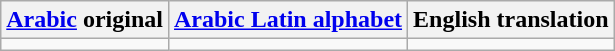<table class="wikitable">
<tr>
<th><a href='#'>Arabic</a> original</th>
<th><a href='#'>Arabic Latin alphabet</a></th>
<th>English translation</th>
</tr>
<tr style="vertical-align:top; white-space:nowrap;">
<td></td>
<td></td>
<td></td>
</tr>
</table>
